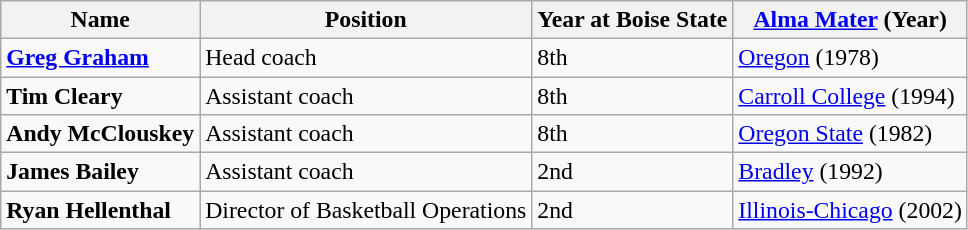<table class="wikitable" style="white-space:nowrap; font-size:99%;">
<tr>
<th>Name</th>
<th>Position</th>
<th>Year at Boise State</th>
<th><a href='#'>Alma Mater</a> (Year)</th>
</tr>
<tr>
<td><strong><a href='#'>Greg Graham</a></strong></td>
<td>Head coach</td>
<td>8th</td>
<td><a href='#'>Oregon</a> (1978)</td>
</tr>
<tr>
<td><strong>Tim Cleary </strong></td>
<td>Assistant coach</td>
<td>8th</td>
<td><a href='#'>Carroll College</a> (1994)</td>
</tr>
<tr>
<td><strong>Andy McClouskey</strong></td>
<td>Assistant coach</td>
<td>8th</td>
<td><a href='#'>Oregon State</a> (1982)</td>
</tr>
<tr>
<td><strong>James Bailey </strong></td>
<td>Assistant coach</td>
<td>2nd</td>
<td><a href='#'>Bradley</a> (1992)</td>
</tr>
<tr>
<td><strong>Ryan Hellenthal</strong></td>
<td>Director of Basketball Operations</td>
<td>2nd</td>
<td><a href='#'>Illinois-Chicago</a> (2002)</td>
</tr>
</table>
